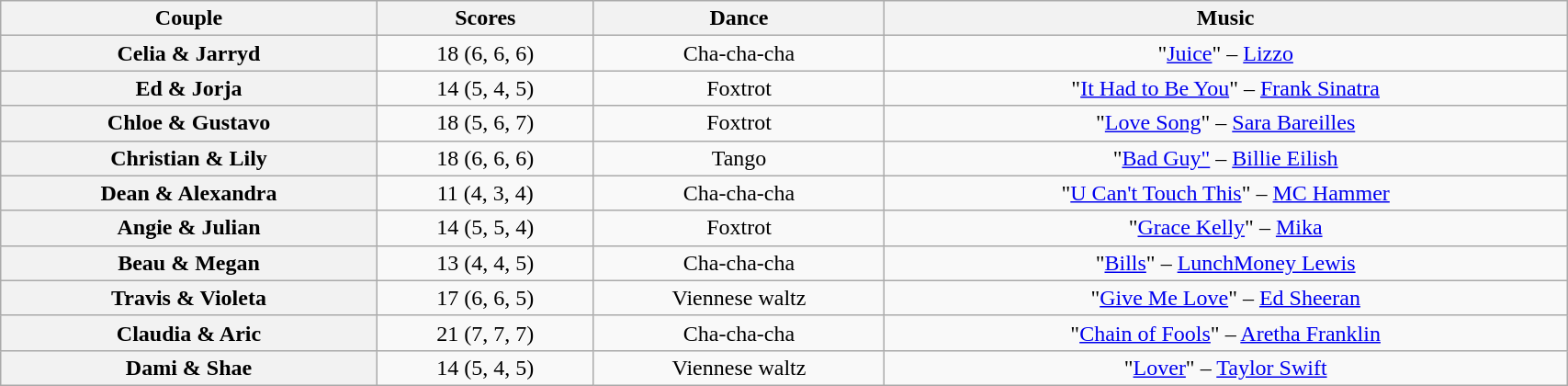<table class="wikitable sortable" style="text-align:center; width: 90%">
<tr>
<th scope="col">Couple</th>
<th scope="col">Scores</th>
<th scope="col" class="unsortable">Dance</th>
<th scope="col" class="unsortable">Music</th>
</tr>
<tr>
<th scope="row">Celia & Jarryd</th>
<td>18 (6, 6, 6)</td>
<td>Cha-cha-cha</td>
<td>"<a href='#'>Juice</a>" – <a href='#'>Lizzo</a></td>
</tr>
<tr>
<th scope="row">Ed & Jorja</th>
<td>14 (5, 4, 5)</td>
<td>Foxtrot</td>
<td>"<a href='#'>It Had to Be You</a>" – <a href='#'>Frank Sinatra</a></td>
</tr>
<tr>
<th scope="row">Chloe & Gustavo</th>
<td>18 (5, 6, 7)</td>
<td>Foxtrot</td>
<td>"<a href='#'>Love Song</a>" – <a href='#'>Sara Bareilles</a></td>
</tr>
<tr>
<th scope="row">Christian & Lily</th>
<td>18 (6, 6, 6)</td>
<td>Tango</td>
<td>"<a href='#'>Bad Guy"</a> – <a href='#'>Billie Eilish</a></td>
</tr>
<tr>
<th scope="row">Dean & Alexandra</th>
<td>11 (4, 3, 4)</td>
<td>Cha-cha-cha</td>
<td>"<a href='#'>U Can't Touch This</a>" – <a href='#'>MC Hammer</a></td>
</tr>
<tr>
<th scope="row">Angie & Julian</th>
<td>14 (5, 5, 4)</td>
<td>Foxtrot</td>
<td>"<a href='#'>Grace Kelly</a>" – <a href='#'>Mika</a></td>
</tr>
<tr>
<th scope="row">Beau & Megan</th>
<td>13 (4, 4, 5)</td>
<td>Cha-cha-cha</td>
<td>"<a href='#'>Bills</a>" – <a href='#'>LunchMoney Lewis</a></td>
</tr>
<tr>
<th scope="row">Travis & Violeta</th>
<td>17 (6, 6, 5)</td>
<td>Viennese waltz</td>
<td>"<a href='#'>Give Me Love</a>" – <a href='#'>Ed Sheeran</a></td>
</tr>
<tr>
<th scope="row">Claudia & Aric</th>
<td>21 (7, 7, 7)</td>
<td>Cha-cha-cha</td>
<td>"<a href='#'>Chain of Fools</a>" – <a href='#'>Aretha Franklin</a></td>
</tr>
<tr>
<th scope="row">Dami & Shae</th>
<td>14 (5, 4, 5)</td>
<td>Viennese waltz</td>
<td>"<a href='#'>Lover</a>" – <a href='#'>Taylor Swift</a></td>
</tr>
</table>
